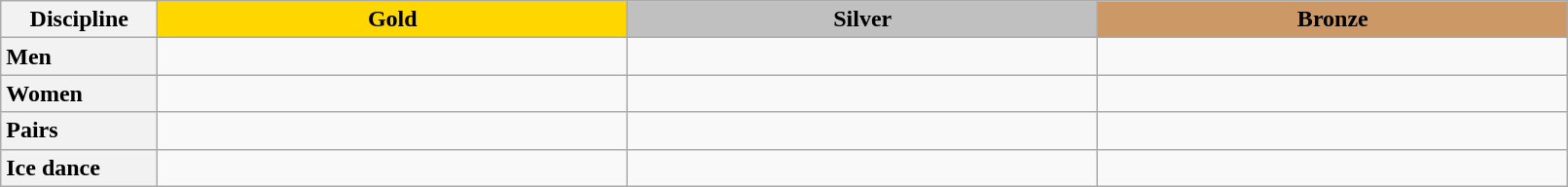<table class="wikitable unsortable" style="text-align:left; width:85%">
<tr>
<th scope="col" style="text-align:center; width:10%">Discipline</th>
<td scope="col" style="text-align:center; width:30%; background:gold"><strong>Gold</strong></td>
<td scope="col" style="text-align:center; width:30%; background:silver"><strong>Silver</strong></td>
<td scope="col" style="text-align:center; width:30%; background:#c96"><strong>Bronze</strong></td>
</tr>
<tr>
<th scope="row" style="text-align:left">Men</th>
<td></td>
<td></td>
<td></td>
</tr>
<tr>
<th scope="row" style="text-align:left">Women</th>
<td></td>
<td></td>
<td></td>
</tr>
<tr>
<th scope="row" style="text-align:left">Pairs</th>
<td></td>
<td></td>
<td></td>
</tr>
<tr>
<th scope="row" style="text-align:left">Ice dance</th>
<td></td>
<td></td>
<td></td>
</tr>
</table>
